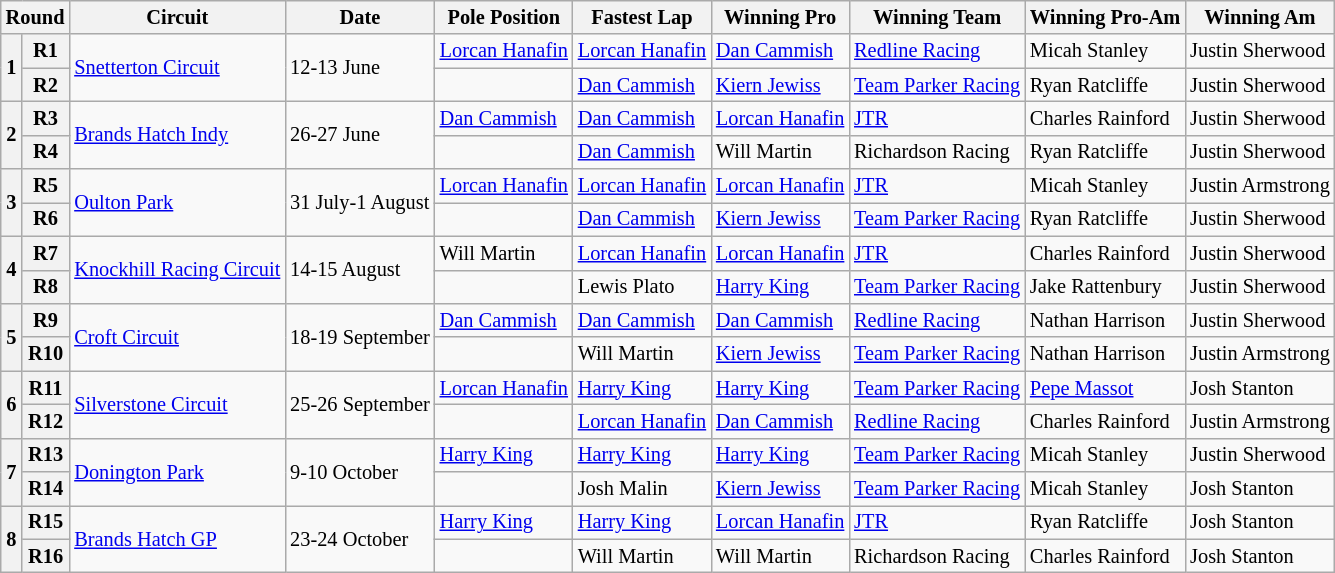<table class="wikitable" style="font-size: 85%">
<tr>
<th colspan=2>Round</th>
<th>Circuit</th>
<th>Date</th>
<th>Pole Position</th>
<th>Fastest Lap</th>
<th>Winning Pro</th>
<th>Winning Team</th>
<th>Winning Pro-Am</th>
<th>Winning Am</th>
</tr>
<tr>
<th rowspan=2>1</th>
<th>R1</th>
<td rowspan=2><a href='#'>Snetterton Circuit</a></td>
<td rowspan=2>12-13 June</td>
<td> <a href='#'>Lorcan Hanafin</a></td>
<td> <a href='#'>Lorcan Hanafin</a></td>
<td> <a href='#'>Dan Cammish</a></td>
<td><a href='#'>Redline Racing</a></td>
<td> Micah Stanley</td>
<td> Justin Sherwood</td>
</tr>
<tr>
<th>R2</th>
<td></td>
<td> <a href='#'>Dan Cammish</a></td>
<td> <a href='#'>Kiern Jewiss</a></td>
<td><a href='#'>Team Parker Racing</a></td>
<td> Ryan Ratcliffe</td>
<td> Justin Sherwood</td>
</tr>
<tr>
<th rowspan=2>2</th>
<th>R3</th>
<td rowspan=2><a href='#'>Brands Hatch Indy</a></td>
<td rowspan=2>26-27 June</td>
<td> <a href='#'>Dan Cammish</a></td>
<td> <a href='#'>Dan Cammish</a></td>
<td> <a href='#'>Lorcan Hanafin</a></td>
<td><a href='#'>JTR</a></td>
<td> Charles Rainford</td>
<td> Justin Sherwood</td>
</tr>
<tr>
<th>R4</th>
<td></td>
<td> <a href='#'>Dan Cammish</a></td>
<td> Will Martin</td>
<td>Richardson Racing</td>
<td> Ryan Ratcliffe</td>
<td> Justin Sherwood</td>
</tr>
<tr>
<th rowspan=2>3</th>
<th>R5</th>
<td rowspan=2><a href='#'>Oulton Park</a></td>
<td rowspan=2>31 July-1 August</td>
<td> <a href='#'>Lorcan Hanafin</a></td>
<td> <a href='#'>Lorcan Hanafin</a></td>
<td> <a href='#'>Lorcan Hanafin</a></td>
<td><a href='#'>JTR</a></td>
<td> Micah Stanley</td>
<td> Justin Armstrong</td>
</tr>
<tr>
<th>R6</th>
<td></td>
<td> <a href='#'>Dan Cammish</a></td>
<td> <a href='#'>Kiern Jewiss</a></td>
<td><a href='#'>Team Parker Racing</a></td>
<td> Ryan Ratcliffe</td>
<td> Justin Sherwood</td>
</tr>
<tr>
<th rowspan=2>4</th>
<th>R7</th>
<td rowspan=2><a href='#'>Knockhill Racing Circuit</a></td>
<td rowspan=2>14-15 August</td>
<td> Will Martin</td>
<td> <a href='#'>Lorcan Hanafin</a></td>
<td> <a href='#'>Lorcan Hanafin</a></td>
<td><a href='#'>JTR</a></td>
<td> Charles Rainford</td>
<td> Justin Sherwood</td>
</tr>
<tr>
<th>R8</th>
<td></td>
<td> Lewis Plato</td>
<td> <a href='#'>Harry King</a></td>
<td><a href='#'>Team Parker Racing</a></td>
<td> Jake Rattenbury</td>
<td> Justin Sherwood</td>
</tr>
<tr>
<th rowspan=2>5</th>
<th>R9</th>
<td rowspan=2><a href='#'>Croft Circuit</a></td>
<td rowspan=2>18-19 September</td>
<td> <a href='#'>Dan Cammish</a></td>
<td> <a href='#'>Dan Cammish</a></td>
<td> <a href='#'>Dan Cammish</a></td>
<td><a href='#'>Redline Racing</a></td>
<td> Nathan Harrison</td>
<td> Justin Sherwood</td>
</tr>
<tr>
<th>R10</th>
<td></td>
<td> Will Martin</td>
<td> <a href='#'>Kiern Jewiss</a></td>
<td><a href='#'>Team Parker Racing</a></td>
<td> Nathan Harrison</td>
<td> Justin Armstrong</td>
</tr>
<tr>
<th rowspan=2>6</th>
<th>R11</th>
<td rowspan=2><a href='#'>Silverstone Circuit</a></td>
<td rowspan=2>25-26 September</td>
<td> <a href='#'>Lorcan Hanafin</a></td>
<td> <a href='#'>Harry King</a></td>
<td> <a href='#'>Harry King</a></td>
<td><a href='#'>Team Parker Racing</a></td>
<td> <a href='#'>Pepe Massot</a></td>
<td> Josh Stanton</td>
</tr>
<tr>
<th>R12</th>
<td></td>
<td> <a href='#'>Lorcan Hanafin</a></td>
<td> <a href='#'>Dan Cammish</a></td>
<td><a href='#'>Redline Racing</a></td>
<td> Charles Rainford</td>
<td> Justin Armstrong</td>
</tr>
<tr>
<th rowspan=2>7</th>
<th>R13</th>
<td rowspan=2><a href='#'>Donington Park</a></td>
<td rowspan=2>9-10 October</td>
<td> <a href='#'>Harry King</a></td>
<td> <a href='#'>Harry King</a></td>
<td> <a href='#'>Harry King</a></td>
<td><a href='#'>Team Parker Racing</a></td>
<td> Micah Stanley</td>
<td> Justin Sherwood</td>
</tr>
<tr>
<th>R14</th>
<td></td>
<td> Josh Malin</td>
<td> <a href='#'>Kiern Jewiss</a></td>
<td><a href='#'>Team Parker Racing</a></td>
<td> Micah Stanley</td>
<td> Josh Stanton</td>
</tr>
<tr>
<th rowspan=2>8</th>
<th>R15</th>
<td rowspan=2><a href='#'>Brands Hatch GP</a></td>
<td rowspan=2>23-24 October</td>
<td> <a href='#'>Harry King</a></td>
<td> <a href='#'>Harry King</a></td>
<td> <a href='#'>Lorcan Hanafin</a></td>
<td><a href='#'>JTR</a></td>
<td> Ryan Ratcliffe</td>
<td> Josh Stanton</td>
</tr>
<tr>
<th>R16</th>
<td></td>
<td> Will Martin</td>
<td> Will Martin</td>
<td>Richardson Racing</td>
<td> Charles Rainford</td>
<td> Josh Stanton</td>
</tr>
</table>
